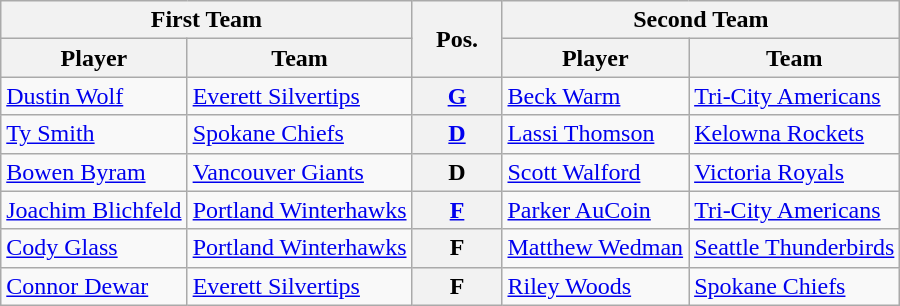<table class="wikitable">
<tr>
<th colspan="2">First Team</th>
<th style="width:10%;" rowspan="2">Pos.</th>
<th colspan="2">Second Team</th>
</tr>
<tr>
<th>Player</th>
<th>Team</th>
<th>Player</th>
<th>Team</th>
</tr>
<tr>
<td><a href='#'>Dustin Wolf</a></td>
<td><a href='#'>Everett Silvertips</a></td>
<th style="text-align:center;"><a href='#'>G</a></th>
<td><a href='#'>Beck Warm</a></td>
<td><a href='#'>Tri-City Americans</a></td>
</tr>
<tr>
<td><a href='#'>Ty Smith</a></td>
<td><a href='#'>Spokane Chiefs</a></td>
<th style="text-align:center;"><a href='#'>D</a></th>
<td><a href='#'>Lassi Thomson</a></td>
<td><a href='#'>Kelowna Rockets</a></td>
</tr>
<tr>
<td><a href='#'>Bowen Byram</a></td>
<td><a href='#'>Vancouver Giants</a></td>
<th style="text-align:center;">D</th>
<td><a href='#'>Scott Walford</a></td>
<td><a href='#'>Victoria Royals</a></td>
</tr>
<tr>
<td><a href='#'>Joachim Blichfeld</a></td>
<td><a href='#'>Portland Winterhawks</a></td>
<th style="text-align:center;"><a href='#'>F</a></th>
<td><a href='#'>Parker AuCoin</a></td>
<td><a href='#'>Tri-City Americans</a></td>
</tr>
<tr>
<td><a href='#'>Cody Glass</a></td>
<td><a href='#'>Portland Winterhawks</a></td>
<th style="text-align:center;">F</th>
<td><a href='#'>Matthew Wedman</a></td>
<td><a href='#'>Seattle Thunderbirds</a></td>
</tr>
<tr>
<td><a href='#'>Connor Dewar</a></td>
<td><a href='#'>Everett Silvertips</a></td>
<th style="text-align:center;">F</th>
<td><a href='#'>Riley Woods</a></td>
<td><a href='#'>Spokane Chiefs</a></td>
</tr>
</table>
